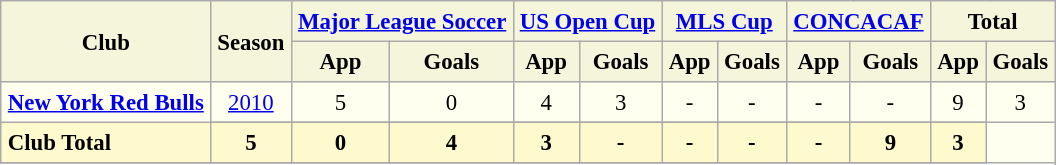<table border=1 align=center cellpadding=4 cellspacing=2 style="background: ivory; font-size: 95%; border: 1px #aaaaaa solid; border-collapse: collapse; clear:center">
<tr style="background:beige">
<th rowspan="2">Club</th>
<th rowspan="2">Season</th>
<th colspan="2"><a href='#'>Major League Soccer</a></th>
<th colspan="2"><a href='#'>US Open Cup</a></th>
<th colspan="2"><a href='#'>MLS Cup</a></th>
<th colspan="2"><a href='#'>CONCACAF</a></th>
<th colspan="2">Total</th>
</tr>
<tr style="background:beige">
<th>App</th>
<th>Goals</th>
<th>App</th>
<th>Goals</th>
<th>App</th>
<th>Goals</th>
<th>App</th>
<th>Goals</th>
<th>App</th>
<th>Goals</th>
</tr>
<tr>
<td rowspan="2" align=center valign=center><strong><a href='#'>New York Red Bulls</a></strong><br></td>
<td align="center"><a href='#'>2010</a></td>
<td align="center">5</td>
<td align="center">0</td>
<td align="center">4</td>
<td align="center">3</td>
<td align="center">-</td>
<td align="center">-</td>
<td align="center">-</td>
<td align="center">-</td>
<td align="center">9</td>
<td align="center">3</td>
</tr>
<tr>
</tr>
<tr style="background:lemonchiffon">
<th colspan="1" align="left">Club Total</th>
<th>5</th>
<th>0</th>
<th>4</th>
<th>3</th>
<th>-</th>
<th>-</th>
<th>-</th>
<th>-</th>
<th>9</th>
<th>3</th>
</tr>
<tr>
</tr>
</table>
